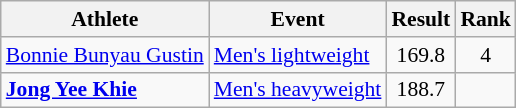<table class="wikitable" style="font-size:90%">
<tr>
<th>Athlete</th>
<th>Event</th>
<th>Result</th>
<th>Rank</th>
</tr>
<tr align=center>
<td align=left><a href='#'>Bonnie Bunyau Gustin</a></td>
<td align=left><a href='#'>Men's lightweight</a></td>
<td>169.8</td>
<td>4</td>
</tr>
<tr align=center>
<td align=left><strong><a href='#'>Jong Yee Khie</a></strong></td>
<td align=left><a href='#'>Men's heavyweight</a></td>
<td>188.7</td>
<td></td>
</tr>
</table>
